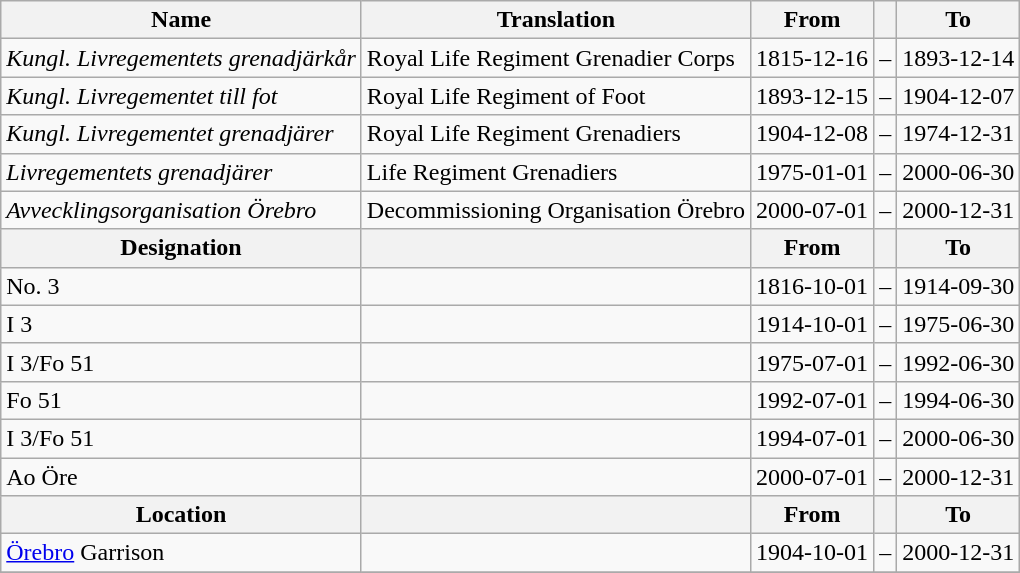<table class="wikitable">
<tr>
<th style="font-weight:bold;">Name</th>
<th style="font-weight:bold;">Translation</th>
<th style="text-align: center; font-weight:bold;">From</th>
<th></th>
<th style="text-align: center; font-weight:bold;">To</th>
</tr>
<tr>
<td style="font-style:italic;">Kungl. Livregementets grenadjärkår</td>
<td>Royal Life Regiment Grenadier Corps</td>
<td>1815-12-16</td>
<td>–</td>
<td>1893-12-14</td>
</tr>
<tr>
<td style="font-style:italic;">Kungl. Livregementet till fot</td>
<td>Royal Life Regiment of Foot</td>
<td>1893-12-15</td>
<td>–</td>
<td>1904-12-07</td>
</tr>
<tr>
<td style="font-style:italic;">Kungl. Livregementet grenadjärer</td>
<td>Royal Life Regiment Grenadiers</td>
<td>1904-12-08</td>
<td>–</td>
<td>1974-12-31</td>
</tr>
<tr>
<td style="font-style:italic;">Livregementets grenadjärer</td>
<td>Life Regiment Grenadiers</td>
<td>1975-01-01</td>
<td>–</td>
<td>2000-06-30</td>
</tr>
<tr>
<td style="font-style:italic;">Avvecklingsorganisation Örebro</td>
<td>Decommissioning Organisation Örebro</td>
<td>2000-07-01</td>
<td>–</td>
<td>2000-12-31</td>
</tr>
<tr>
<th style="font-weight:bold;">Designation</th>
<th style="font-weight:bold;"></th>
<th style="text-align: center; font-weight:bold;">From</th>
<th></th>
<th style="text-align: center; font-weight:bold;">To</th>
</tr>
<tr>
<td>No. 3</td>
<td></td>
<td style="text-align: center;">1816-10-01</td>
<td style="text-align: center;">–</td>
<td style="text-align: center;">1914-09-30</td>
</tr>
<tr>
<td>I 3</td>
<td></td>
<td style="text-align: center;">1914-10-01</td>
<td style="text-align: center;">–</td>
<td style="text-align: center;">1975-06-30</td>
</tr>
<tr>
<td>I 3/Fo 51</td>
<td></td>
<td style="text-align: center;">1975-07-01</td>
<td style="text-align: center;">–</td>
<td style="text-align: center;">1992-06-30</td>
</tr>
<tr>
<td>Fo 51</td>
<td></td>
<td style="text-align: center;">1992-07-01</td>
<td style="text-align: center;">–</td>
<td style="text-align: center;">1994-06-30</td>
</tr>
<tr>
<td>I 3/Fo 51</td>
<td></td>
<td style="text-align: center;">1994-07-01</td>
<td style="text-align: center;">–</td>
<td style="text-align: center;">2000-06-30</td>
</tr>
<tr>
<td>Ao Öre</td>
<td></td>
<td style="text-align: center;">2000-07-01</td>
<td style="text-align: center;">–</td>
<td style="text-align: center;">2000-12-31</td>
</tr>
<tr>
<th style="font-weight:bold;">Location</th>
<th style="font-weight:bold;"></th>
<th style="text-align: center; font-weight:bold;">From</th>
<th></th>
<th style="text-align: center; font-weight:bold;">To</th>
</tr>
<tr>
<td><a href='#'>Örebro</a> Garrison</td>
<td></td>
<td style="text-align: center;">1904-10-01</td>
<td style="text-align: center;">–</td>
<td style="text-align: center;">2000-12-31</td>
</tr>
<tr>
</tr>
</table>
